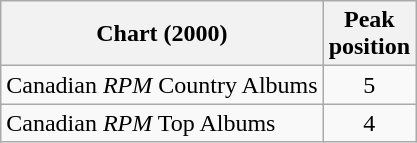<table class="wikitable">
<tr>
<th>Chart (2000)</th>
<th>Peak<br>position</th>
</tr>
<tr>
<td>Canadian <em>RPM</em> Country Albums</td>
<td align="center">5</td>
</tr>
<tr>
<td>Canadian <em>RPM</em> Top Albums</td>
<td align="center">4</td>
</tr>
</table>
